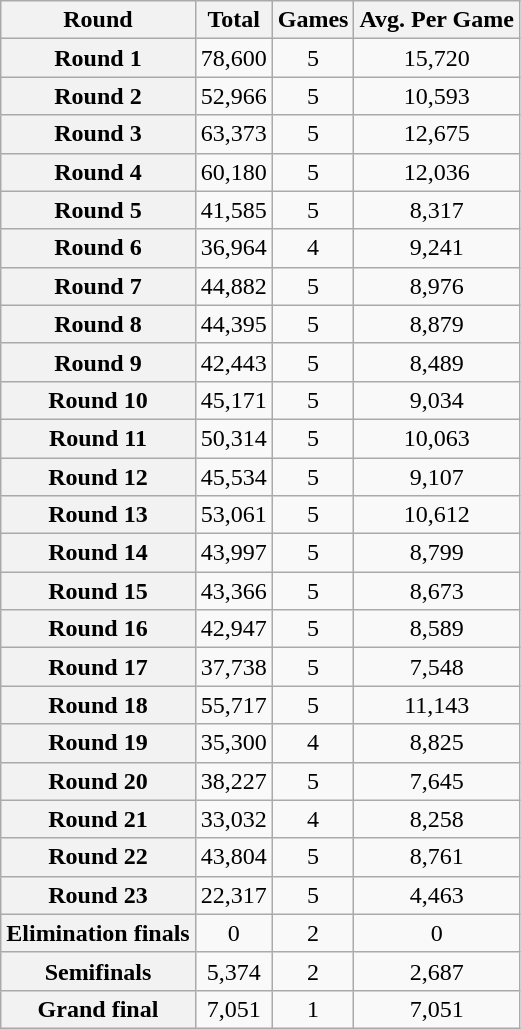<table class="wikitable plainrowheaders sortable" style="text-align:center;">
<tr>
<th>Round</th>
<th>Total</th>
<th>Games</th>
<th>Avg. Per Game</th>
</tr>
<tr>
<th scope='row'>Round 1</th>
<td>78,600</td>
<td>5</td>
<td>15,720</td>
</tr>
<tr>
<th scope='row'>Round 2</th>
<td>52,966</td>
<td>5</td>
<td>10,593</td>
</tr>
<tr>
<th scope='row'>Round 3</th>
<td>63,373</td>
<td>5</td>
<td>12,675</td>
</tr>
<tr>
<th scope='row'>Round 4</th>
<td>60,180</td>
<td>5</td>
<td>12,036</td>
</tr>
<tr>
<th scope='row'>Round 5</th>
<td>41,585</td>
<td>5</td>
<td>8,317</td>
</tr>
<tr>
<th scope='row'>Round 6</th>
<td>36,964</td>
<td>4</td>
<td>9,241</td>
</tr>
<tr>
<th scope='row'>Round 7</th>
<td>44,882</td>
<td>5</td>
<td>8,976</td>
</tr>
<tr>
<th scope='row'>Round 8</th>
<td>44,395</td>
<td>5</td>
<td>8,879</td>
</tr>
<tr>
<th scope='row'>Round 9</th>
<td>42,443</td>
<td>5</td>
<td>8,489</td>
</tr>
<tr>
<th scope='row'>Round 10</th>
<td>45,171</td>
<td>5</td>
<td>9,034</td>
</tr>
<tr>
<th scope='row'>Round 11</th>
<td>50,314</td>
<td>5</td>
<td>10,063</td>
</tr>
<tr>
<th scope='row'>Round 12</th>
<td>45,534</td>
<td>5</td>
<td>9,107</td>
</tr>
<tr>
<th scope='row'>Round 13</th>
<td>53,061</td>
<td>5</td>
<td>10,612</td>
</tr>
<tr>
<th scope='row'>Round 14</th>
<td>43,997</td>
<td>5</td>
<td>8,799</td>
</tr>
<tr>
<th scope='row'>Round 15</th>
<td>43,366</td>
<td>5</td>
<td>8,673</td>
</tr>
<tr>
<th scope='row'>Round 16</th>
<td>42,947</td>
<td>5</td>
<td>8,589</td>
</tr>
<tr>
<th scope='row'>Round 17</th>
<td>37,738</td>
<td>5</td>
<td>7,548</td>
</tr>
<tr>
<th scope='row'>Round 18</th>
<td>55,717</td>
<td>5</td>
<td>11,143</td>
</tr>
<tr>
<th scope='row'>Round 19</th>
<td>35,300</td>
<td>4</td>
<td>8,825</td>
</tr>
<tr>
<th scope='row'>Round 20</th>
<td>38,227</td>
<td>5</td>
<td>7,645</td>
</tr>
<tr>
<th scope='row'>Round 21</th>
<td>33,032</td>
<td>4</td>
<td>8,258</td>
</tr>
<tr>
<th scope='row'>Round 22</th>
<td>43,804</td>
<td>5</td>
<td>8,761</td>
</tr>
<tr>
<th scope='row'>Round 23</th>
<td>22,317</td>
<td>5</td>
<td>4,463</td>
</tr>
<tr>
<th scope='row'>Elimination finals</th>
<td>0</td>
<td>2</td>
<td>0</td>
</tr>
<tr>
<th scope='row'>Semifinals</th>
<td>5,374</td>
<td>2</td>
<td>2,687</td>
</tr>
<tr>
<th scope='row'>Grand final</th>
<td>7,051</td>
<td>1</td>
<td>7,051</td>
</tr>
</table>
